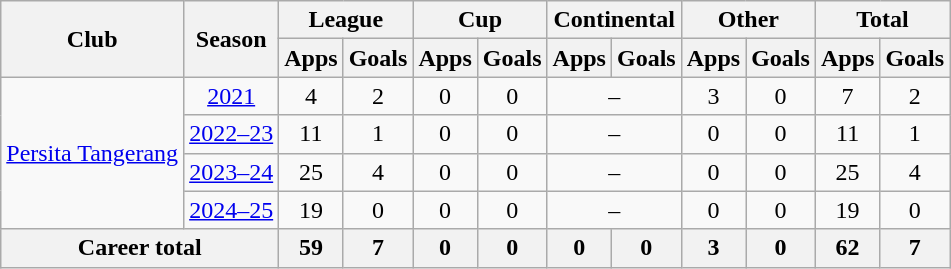<table class="wikitable" style="text-align: center">
<tr>
<th rowspan="2">Club</th>
<th rowspan="2">Season</th>
<th colspan="2">League</th>
<th colspan="2">Cup</th>
<th colspan="2">Continental</th>
<th colspan="2">Other</th>
<th colspan="2">Total</th>
</tr>
<tr>
<th>Apps</th>
<th>Goals</th>
<th>Apps</th>
<th>Goals</th>
<th>Apps</th>
<th>Goals</th>
<th>Apps</th>
<th>Goals</th>
<th>Apps</th>
<th>Goals</th>
</tr>
<tr>
<td rowspan="4"><a href='#'>Persita Tangerang</a></td>
<td><a href='#'>2021</a></td>
<td>4</td>
<td>2</td>
<td>0</td>
<td>0</td>
<td colspan="2">–</td>
<td>3</td>
<td>0</td>
<td>7</td>
<td>2</td>
</tr>
<tr>
<td><a href='#'>2022–23</a></td>
<td>11</td>
<td>1</td>
<td>0</td>
<td>0</td>
<td colspan="2">–</td>
<td>0</td>
<td>0</td>
<td>11</td>
<td>1</td>
</tr>
<tr>
<td><a href='#'>2023–24</a></td>
<td>25</td>
<td>4</td>
<td>0</td>
<td>0</td>
<td colspan="2">–</td>
<td>0</td>
<td>0</td>
<td>25</td>
<td>4</td>
</tr>
<tr>
<td><a href='#'>2024–25</a></td>
<td>19</td>
<td>0</td>
<td>0</td>
<td>0</td>
<td colspan="2">–</td>
<td>0</td>
<td>0</td>
<td>19</td>
<td>0</td>
</tr>
<tr>
<th colspan=2>Career total</th>
<th>59</th>
<th>7</th>
<th>0</th>
<th>0</th>
<th>0</th>
<th>0</th>
<th>3</th>
<th>0</th>
<th>62</th>
<th>7</th>
</tr>
</table>
